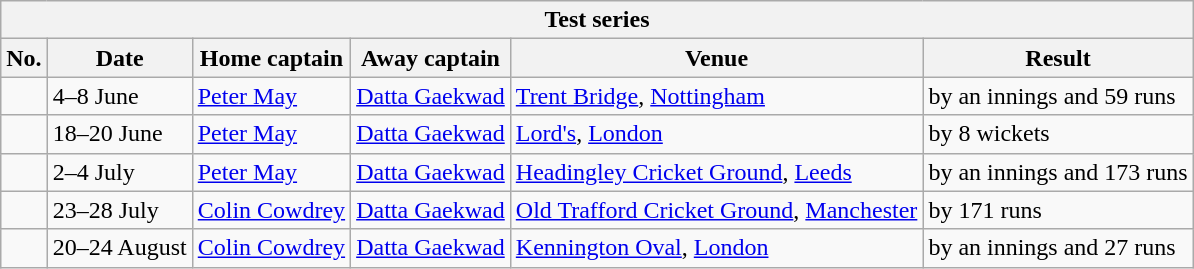<table class="wikitable">
<tr>
<th colspan="9">Test series</th>
</tr>
<tr>
<th>No.</th>
<th>Date</th>
<th>Home captain</th>
<th>Away captain</th>
<th>Venue</th>
<th>Result</th>
</tr>
<tr>
<td></td>
<td>4–8 June</td>
<td><a href='#'>Peter May</a></td>
<td><a href='#'>Datta Gaekwad</a></td>
<td><a href='#'>Trent Bridge</a>, <a href='#'>Nottingham</a></td>
<td> by an innings and 59 runs</td>
</tr>
<tr>
<td></td>
<td>18–20 June</td>
<td><a href='#'>Peter May</a></td>
<td><a href='#'>Datta Gaekwad</a></td>
<td><a href='#'>Lord's</a>, <a href='#'>London</a></td>
<td> by 8 wickets</td>
</tr>
<tr>
<td></td>
<td>2–4 July</td>
<td><a href='#'>Peter May</a></td>
<td><a href='#'>Datta Gaekwad</a></td>
<td><a href='#'>Headingley Cricket Ground</a>, <a href='#'>Leeds</a></td>
<td> by an innings and 173 runs</td>
</tr>
<tr>
<td></td>
<td>23–28 July</td>
<td><a href='#'>Colin Cowdrey</a></td>
<td><a href='#'>Datta Gaekwad</a></td>
<td><a href='#'>Old Trafford Cricket Ground</a>, <a href='#'>Manchester</a></td>
<td> by 171 runs</td>
</tr>
<tr>
<td></td>
<td>20–24 August</td>
<td><a href='#'>Colin Cowdrey</a></td>
<td><a href='#'>Datta Gaekwad</a></td>
<td><a href='#'>Kennington Oval</a>, <a href='#'>London</a></td>
<td> by an innings and 27 runs</td>
</tr>
</table>
